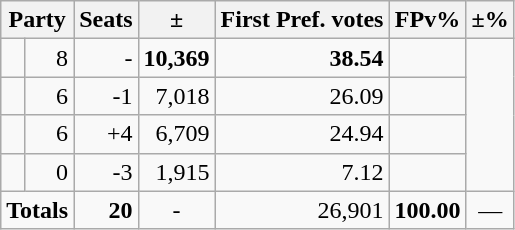<table class=wikitable>
<tr>
<th colspan=2 align=center>Party</th>
<th valign=top>Seats</th>
<th valign=top>±</th>
<th valign=top>First Pref. votes</th>
<th valign=top>FPv%</th>
<th valign=top>±%</th>
</tr>
<tr>
<td></td>
<td align=right>8</td>
<td align=right>-</td>
<td align=right><strong>10,369</strong></td>
<td align=right><strong>38.54</strong></td>
<td align=right></td>
</tr>
<tr>
<td></td>
<td align=right>6</td>
<td align=right>-1</td>
<td align=right>7,018</td>
<td align=right>26.09</td>
<td align=right></td>
</tr>
<tr>
<td></td>
<td align=right>6</td>
<td align=right>+4</td>
<td align=right>6,709</td>
<td align=right>24.94</td>
<td align=right></td>
</tr>
<tr>
<td></td>
<td align=right>0</td>
<td align=right>-3</td>
<td align=right>1,915</td>
<td align=right>7.12</td>
<td align=right></td>
</tr>
<tr>
<td colspan=2 align=center><strong>Totals</strong></td>
<td align=right><strong>20</strong></td>
<td align=center>-</td>
<td align=right>26,901</td>
<td align=center><strong>100.00</strong></td>
<td align=center>—</td>
</tr>
</table>
